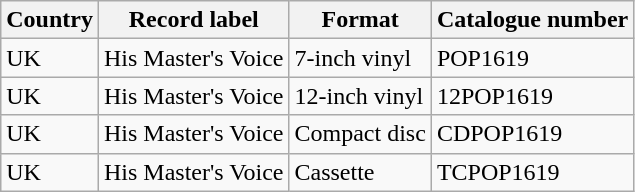<table class="wikitable">
<tr>
<th>Country</th>
<th>Record label</th>
<th>Format</th>
<th>Catalogue number</th>
</tr>
<tr>
<td>UK</td>
<td>His Master's Voice</td>
<td>7-inch vinyl</td>
<td>POP1619</td>
</tr>
<tr>
<td>UK</td>
<td>His Master's Voice</td>
<td>12-inch vinyl</td>
<td>12POP1619</td>
</tr>
<tr>
<td>UK</td>
<td>His Master's Voice</td>
<td>Compact disc</td>
<td>CDPOP1619</td>
</tr>
<tr>
<td>UK</td>
<td>His Master's Voice</td>
<td>Cassette</td>
<td>TCPOP1619</td>
</tr>
</table>
